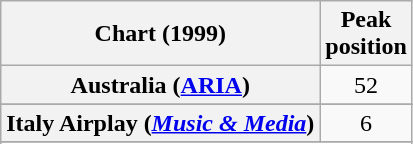<table class="wikitable sortable plainrowheaders">
<tr>
<th>Chart (1999)</th>
<th>Peak<br>position</th>
</tr>
<tr>
<th scope="row">Australia (<a href='#'>ARIA</a>)</th>
<td align="center">52</td>
</tr>
<tr>
</tr>
<tr>
</tr>
<tr>
</tr>
<tr>
<th scope="row">Italy Airplay (<em><a href='#'>Music & Media</a></em>)</th>
<td align="center">6</td>
</tr>
<tr>
</tr>
<tr>
</tr>
<tr>
</tr>
<tr>
</tr>
<tr>
</tr>
<tr>
</tr>
<tr>
</tr>
<tr>
</tr>
</table>
